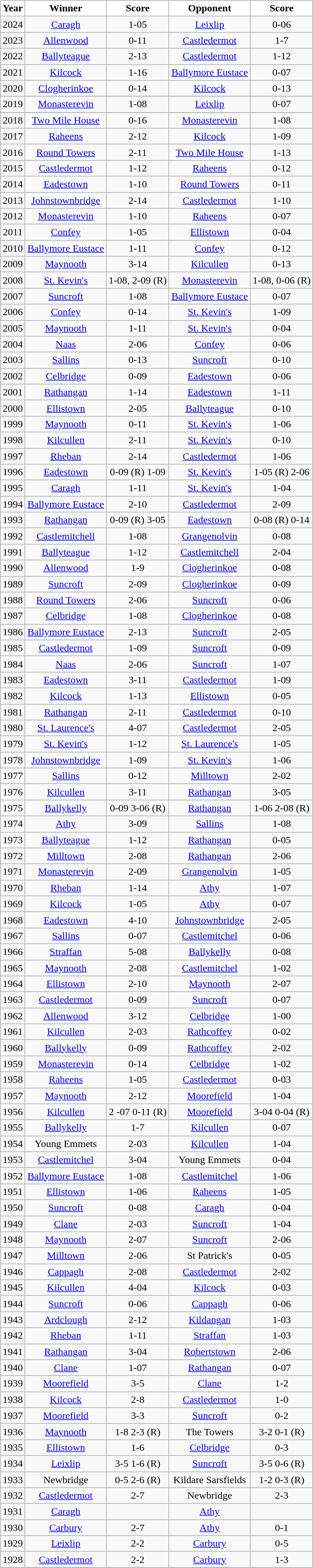<table class="wikitable" style="text-align:center;">
<tr>
<th style="background:white;color:black">Year</th>
<th style="background:white;color:black">Winner</th>
<th style="background:white;color:black">Score</th>
<th style="background:white;color:black">Opponent</th>
<th style="background:white;color:black">Score</th>
</tr>
<tr>
<td>2024</td>
<td><a href='#'>Caragh</a></td>
<td>1-05</td>
<td><a href='#'>Leixlip</a></td>
<td>0-06</td>
</tr>
<tr>
<td>2023</td>
<td><a href='#'>Allenwood</a></td>
<td>0-11</td>
<td><a href='#'>Castledermot</a></td>
<td>1-7</td>
</tr>
<tr>
<td>2022</td>
<td><a href='#'>Ballyteague</a></td>
<td>2-13</td>
<td><a href='#'>Castledermot</a></td>
<td>1-12</td>
</tr>
<tr>
<td>2021</td>
<td><a href='#'>Kilcock</a></td>
<td>1-16</td>
<td><a href='#'>Ballymore Eustace</a></td>
<td>0-07</td>
</tr>
<tr>
<td>2020</td>
<td><a href='#'>Clogherinkoe</a></td>
<td>0-14</td>
<td><a href='#'>Kilcock</a></td>
<td>0-13</td>
</tr>
<tr>
</tr>
<tr>
<td>2019</td>
<td><a href='#'>Monasterevin</a></td>
<td>1-08</td>
<td><a href='#'>Leixlip</a></td>
<td>0-07</td>
</tr>
<tr>
</tr>
<tr>
<td>2018</td>
<td><a href='#'>Two Mile House</a></td>
<td>0-16</td>
<td><a href='#'>Monasterevin</a></td>
<td>1-08</td>
</tr>
<tr>
<td>2017</td>
<td><a href='#'>Raheens</a></td>
<td>2-12</td>
<td><a href='#'>Kilcock</a></td>
<td>1-09</td>
</tr>
<tr>
<td>2016</td>
<td><a href='#'>Round Towers</a></td>
<td>2-11</td>
<td><a href='#'>Two Mile House</a></td>
<td>1-13</td>
</tr>
<tr>
<td>2015</td>
<td><a href='#'>Castledermot</a></td>
<td>1-12</td>
<td><a href='#'>Raheens</a></td>
<td>0-12</td>
</tr>
<tr>
<td>2014</td>
<td><a href='#'>Eadestown</a></td>
<td>1-10</td>
<td><a href='#'>Round Towers</a></td>
<td>0-11</td>
</tr>
<tr>
<td>2013</td>
<td><a href='#'>Johnstownbridge</a></td>
<td>2-14</td>
<td><a href='#'>Castledermot</a></td>
<td>1-10</td>
</tr>
<tr>
<td>2012</td>
<td><a href='#'>Monasterevin</a></td>
<td>1-10</td>
<td><a href='#'>Raheens</a></td>
<td>0-07</td>
</tr>
<tr>
<td>2011</td>
<td><a href='#'>Confey</a></td>
<td>1-05</td>
<td><a href='#'>Ellistown</a></td>
<td>0-04</td>
</tr>
<tr>
<td>2010</td>
<td><a href='#'>Ballymore Eustace</a></td>
<td>1-11</td>
<td><a href='#'>Confey</a></td>
<td>0-12</td>
</tr>
<tr>
<td>2009</td>
<td><a href='#'>Maynooth</a></td>
<td>3-14</td>
<td><a href='#'>Kilcullen</a></td>
<td>0-13</td>
</tr>
<tr>
<td>2008</td>
<td><a href='#'>St. Kevin's</a></td>
<td>1-08, 2-09 (R)</td>
<td><a href='#'>Monasterevin</a></td>
<td>1-08, 0-06 (R)</td>
</tr>
<tr>
<td>2007</td>
<td><a href='#'>Suncroft</a></td>
<td>1-08</td>
<td><a href='#'>Ballymore Eustace</a></td>
<td>0-07</td>
</tr>
<tr>
<td>2006</td>
<td><a href='#'>Confey</a></td>
<td>0-14</td>
<td><a href='#'>St. Kevin's</a></td>
<td>1-09</td>
</tr>
<tr>
<td>2005</td>
<td><a href='#'>Maynooth</a></td>
<td>1-11</td>
<td><a href='#'>St. Kevin's</a></td>
<td>0-04</td>
</tr>
<tr>
<td>2004</td>
<td><a href='#'>Naas</a></td>
<td>2-06</td>
<td><a href='#'>Confey</a></td>
<td>0-06</td>
</tr>
<tr>
<td>2003</td>
<td><a href='#'>Sallins</a></td>
<td>0-13</td>
<td><a href='#'>Suncroft</a></td>
<td>0-10</td>
</tr>
<tr>
<td>2002</td>
<td><a href='#'>Celbridge</a></td>
<td>0-09</td>
<td><a href='#'>Eadestown</a></td>
<td>0-06</td>
</tr>
<tr>
<td>2001</td>
<td><a href='#'>Rathangan</a></td>
<td>1-14</td>
<td><a href='#'>Eadestown</a></td>
<td>1-11</td>
</tr>
<tr>
<td>2000</td>
<td><a href='#'>Ellistown</a></td>
<td>2-05</td>
<td><a href='#'>Ballyteague</a></td>
<td>0-10</td>
</tr>
<tr>
<td>1999</td>
<td><a href='#'>Maynooth</a></td>
<td>0-11</td>
<td><a href='#'>St. Kevin's</a></td>
<td>1-06</td>
</tr>
<tr>
<td>1998</td>
<td><a href='#'>Kilcullen</a></td>
<td>2-11</td>
<td><a href='#'>St. Kevin's</a></td>
<td>0-10</td>
</tr>
<tr>
<td>1997</td>
<td><a href='#'>Rheban</a></td>
<td>2-14</td>
<td><a href='#'>Castledermot</a></td>
<td>1-06</td>
</tr>
<tr>
<td>1996</td>
<td><a href='#'>Eadestown</a></td>
<td>0-09 (R) 1-09</td>
<td><a href='#'>St. Kevin's</a></td>
<td>1-05 (R) 2-06</td>
</tr>
<tr>
<td>1995</td>
<td><a href='#'>Caragh</a></td>
<td>1-11</td>
<td><a href='#'>St. Kevin's</a></td>
<td>1-04</td>
</tr>
<tr>
<td>1994</td>
<td><a href='#'>Ballymore Eustace</a></td>
<td>2-10</td>
<td><a href='#'>Castledermot</a></td>
<td>2-09</td>
</tr>
<tr>
<td>1993</td>
<td><a href='#'>Rathangan</a></td>
<td>0-09 (R) 3-05</td>
<td><a href='#'>Eadestown</a></td>
<td>0-08 (R) 0-14</td>
</tr>
<tr>
<td>1992</td>
<td><a href='#'>Castlemitchell</a></td>
<td>1-08</td>
<td><a href='#'>Grangenolvin</a></td>
<td>0-08</td>
</tr>
<tr>
<td>1991</td>
<td><a href='#'>Ballyteague</a></td>
<td>1-12</td>
<td><a href='#'>Castlemitchell</a></td>
<td>2-04</td>
</tr>
<tr>
<td>1990</td>
<td><a href='#'>Allenwood</a></td>
<td>1-9</td>
<td><a href='#'>Clogherinkoe</a></td>
<td>0-08</td>
</tr>
<tr>
<td>1989</td>
<td><a href='#'>Suncroft</a></td>
<td>2-09</td>
<td><a href='#'>Clogherinkoe</a></td>
<td>0-09</td>
</tr>
<tr>
<td>1988</td>
<td><a href='#'>Round Towers</a></td>
<td>2-06</td>
<td><a href='#'>Suncroft</a></td>
<td>0-06</td>
</tr>
<tr>
<td>1987</td>
<td><a href='#'>Celbridge</a></td>
<td>1-08</td>
<td><a href='#'>Clogherinkoe</a></td>
<td>0-08</td>
</tr>
<tr>
<td>1986</td>
<td><a href='#'>Ballymore Eustace</a></td>
<td>2-13</td>
<td><a href='#'>Suncroft</a></td>
<td>2-05</td>
</tr>
<tr>
<td>1985</td>
<td><a href='#'>Castledermot</a></td>
<td>1-09</td>
<td><a href='#'>Suncroft</a></td>
<td>0-09</td>
</tr>
<tr>
<td>1984</td>
<td><a href='#'>Naas</a></td>
<td>2-06</td>
<td><a href='#'>Suncroft</a></td>
<td>1-07</td>
</tr>
<tr>
<td>1983</td>
<td><a href='#'>Eadestown</a></td>
<td>3-11</td>
<td><a href='#'>Castledermot</a></td>
<td>1-09</td>
</tr>
<tr>
<td>1982</td>
<td><a href='#'>Kilcock</a></td>
<td>1-13</td>
<td><a href='#'>Ellistown</a></td>
<td>0-05</td>
</tr>
<tr>
<td>1981</td>
<td><a href='#'>Rathangan</a></td>
<td>2-11</td>
<td><a href='#'>Castledermot</a></td>
<td>0-10</td>
</tr>
<tr>
<td>1980</td>
<td><a href='#'>St. Laurence's</a></td>
<td>4-07</td>
<td><a href='#'>Castledermot</a></td>
<td>2-05</td>
</tr>
<tr>
<td>1979</td>
<td><a href='#'>St. Kevin's</a></td>
<td>1-12</td>
<td><a href='#'>St. Laurence's</a></td>
<td>1-05</td>
</tr>
<tr>
<td>1978</td>
<td><a href='#'>Johnstownbridge</a></td>
<td>1-09</td>
<td><a href='#'>St. Kevin's</a></td>
<td>1-06</td>
</tr>
<tr>
<td>1977</td>
<td><a href='#'>Sallins</a></td>
<td>0-12</td>
<td><a href='#'>Milltown</a></td>
<td>2-02</td>
</tr>
<tr>
<td>1976</td>
<td><a href='#'>Kilcullen</a></td>
<td>3-11</td>
<td><a href='#'>Rathangan</a></td>
<td>3-05</td>
</tr>
<tr>
<td>1975</td>
<td><a href='#'>Ballykelly</a></td>
<td>0-09 3-06 (R)</td>
<td><a href='#'>Rathangan</a></td>
<td>1-06 2-08 (R)</td>
</tr>
<tr>
<td>1974</td>
<td><a href='#'>Athy</a></td>
<td>3-09</td>
<td><a href='#'>Sallins</a></td>
<td>1-08</td>
</tr>
<tr>
<td>1973</td>
<td><a href='#'>Ballyteague</a></td>
<td>1-12</td>
<td><a href='#'>Rathangan</a></td>
<td>0-05</td>
</tr>
<tr>
<td>1972</td>
<td><a href='#'>Milltown</a></td>
<td>2-08</td>
<td><a href='#'>Rathangan</a></td>
<td>2-06</td>
</tr>
<tr>
<td>1971</td>
<td><a href='#'>Monasterevin</a></td>
<td>2-09</td>
<td><a href='#'>Grangenolvin</a></td>
<td>1-05</td>
</tr>
<tr>
<td>1970</td>
<td><a href='#'>Rheban</a></td>
<td>1-14</td>
<td><a href='#'>Athy</a></td>
<td>1-07</td>
</tr>
<tr>
<td>1969</td>
<td><a href='#'>Kilcock</a></td>
<td>1-05</td>
<td><a href='#'>Athy</a></td>
<td>0-07</td>
</tr>
<tr>
<td>1968</td>
<td><a href='#'>Eadestown</a></td>
<td>4-10</td>
<td><a href='#'>Johnstownbridge</a></td>
<td>2-05</td>
</tr>
<tr>
<td>1967</td>
<td><a href='#'>Sallins</a></td>
<td>0-07</td>
<td><a href='#'>Castlemitchel</a></td>
<td>0-06</td>
</tr>
<tr>
<td>1966</td>
<td><a href='#'>Straffan</a></td>
<td>5-08</td>
<td><a href='#'>Ballykelly</a></td>
<td>0-08</td>
</tr>
<tr>
<td>1965</td>
<td><a href='#'>Maynooth</a></td>
<td>2-08</td>
<td><a href='#'>Castlemitchel</a></td>
<td>1-02</td>
</tr>
<tr>
<td>1964</td>
<td><a href='#'>Ellistown</a></td>
<td>2-10</td>
<td><a href='#'>Maynooth</a></td>
<td>2-07</td>
</tr>
<tr>
<td>1963</td>
<td><a href='#'>Castledermot</a></td>
<td>0-09</td>
<td><a href='#'>Suncroft</a></td>
<td>0-07</td>
</tr>
<tr>
<td>1962</td>
<td><a href='#'>Allenwood</a></td>
<td>3-12</td>
<td><a href='#'>Celbridge</a></td>
<td>1-00</td>
</tr>
<tr>
<td>1961</td>
<td><a href='#'>Kilcullen</a></td>
<td>2-03</td>
<td><a href='#'>Rathcoffey</a></td>
<td>0-02</td>
</tr>
<tr>
<td>1960</td>
<td><a href='#'>Ballykelly</a></td>
<td>0-09</td>
<td><a href='#'>Rathcoffey</a></td>
<td>2-02</td>
</tr>
<tr>
<td>1959</td>
<td><a href='#'>Monasterevin</a></td>
<td>0-14</td>
<td><a href='#'>Celbridge</a></td>
<td>1-02</td>
</tr>
<tr>
<td>1958</td>
<td><a href='#'>Raheens</a></td>
<td>1-05</td>
<td><a href='#'>Castledermot</a></td>
<td>0-03</td>
</tr>
<tr>
<td>1957</td>
<td><a href='#'>Maynooth</a></td>
<td>2-12</td>
<td><a href='#'>Moorefield</a></td>
<td>1-04</td>
</tr>
<tr>
<td>1956</td>
<td><a href='#'>Kilcullen</a></td>
<td>2 -07 0-11 (R)</td>
<td><a href='#'>Moorefield</a></td>
<td>3-04 0-04 (R)</td>
</tr>
<tr>
<td>1955</td>
<td><a href='#'>Ballykelly</a></td>
<td>1-7</td>
<td><a href='#'>Kilcullen</a></td>
<td>0-07</td>
</tr>
<tr>
<td>1954</td>
<td>Young Emmets</td>
<td>2-03</td>
<td><a href='#'>Kilcullen</a></td>
<td>1-04</td>
</tr>
<tr>
<td>1953</td>
<td><a href='#'>Castlemitchel</a></td>
<td>3-04</td>
<td>Young Emmets</td>
<td>0-04</td>
</tr>
<tr>
<td>1952</td>
<td><a href='#'>Ballymore Eustace</a></td>
<td>1-08</td>
<td><a href='#'>Castlemitchel</a></td>
<td>1-06</td>
</tr>
<tr>
<td>1951</td>
<td><a href='#'>Ellistown</a></td>
<td>1-06</td>
<td><a href='#'>Raheens</a></td>
<td>1-05</td>
</tr>
<tr>
<td>1950</td>
<td><a href='#'>Suncroft</a></td>
<td>0-08</td>
<td><a href='#'>Caragh</a></td>
<td>0-04</td>
</tr>
<tr>
<td>1949</td>
<td><a href='#'>Clane</a></td>
<td>2-03</td>
<td><a href='#'>Suncroft</a></td>
<td>1-04</td>
</tr>
<tr>
<td>1948</td>
<td><a href='#'>Maynooth</a></td>
<td>2-07</td>
<td><a href='#'>Suncroft</a></td>
<td>2-06</td>
</tr>
<tr>
<td>1947</td>
<td><a href='#'>Milltown</a></td>
<td>2-06</td>
<td>St Patrick's</td>
<td>0-05</td>
</tr>
<tr>
<td>1946</td>
<td><a href='#'>Cappagh</a></td>
<td>2-08</td>
<td><a href='#'>Castledermot</a></td>
<td>2-02</td>
</tr>
<tr>
<td>1945</td>
<td><a href='#'>Kilcullen</a></td>
<td>4-04</td>
<td><a href='#'>Kilcock</a></td>
<td>0-03</td>
</tr>
<tr>
<td>1944</td>
<td><a href='#'>Suncroft</a></td>
<td>0-06</td>
<td><a href='#'>Cappagh</a></td>
<td>0-06</td>
</tr>
<tr>
<td>1943</td>
<td><a href='#'>Ardclough</a></td>
<td>2-12</td>
<td><a href='#'>Kildangan</a></td>
<td>1-03</td>
</tr>
<tr>
<td>1942</td>
<td><a href='#'>Rheban</a></td>
<td>1-11</td>
<td><a href='#'>Straffan</a></td>
<td>1-03</td>
</tr>
<tr>
<td>1941</td>
<td><a href='#'>Rathangan</a></td>
<td>3-04</td>
<td><a href='#'>Robertstown</a></td>
<td>2-06</td>
</tr>
<tr>
<td>1940</td>
<td><a href='#'>Clane</a></td>
<td>1-07</td>
<td><a href='#'>Rathangan</a></td>
<td>0-07</td>
</tr>
<tr>
<td>1939</td>
<td><a href='#'>Moorefield</a></td>
<td>3-5</td>
<td><a href='#'>Clane</a></td>
<td>1-2</td>
</tr>
<tr>
<td>1938</td>
<td><a href='#'>Kilcock</a></td>
<td>2-8</td>
<td><a href='#'>Castledermot</a></td>
<td>1-0</td>
</tr>
<tr>
<td>1937</td>
<td><a href='#'>Moorefield</a></td>
<td>3-3</td>
<td><a href='#'>Suncroft</a></td>
<td>0-2</td>
</tr>
<tr>
<td>1936</td>
<td><a href='#'>Maynooth</a></td>
<td>1-8 2-3 (R)</td>
<td>The Towers</td>
<td>3-2 0-1 (R)</td>
</tr>
<tr>
<td>1935</td>
<td><a href='#'>Ellistown</a></td>
<td>1-6</td>
<td><a href='#'>Celbridge</a></td>
<td>0-3</td>
</tr>
<tr>
<td>1934</td>
<td><a href='#'>Leixlip</a></td>
<td>3-5 1-6 (R)</td>
<td><a href='#'>Suncroft</a></td>
<td>3-5 0-6 (R)</td>
</tr>
<tr>
<td>1933</td>
<td>Newbridge</td>
<td>0-5 2-6 (R)</td>
<td>Kildare Sarsfields</td>
<td>1-2 0-3 (R)</td>
</tr>
<tr>
<td>1932</td>
<td><a href='#'>Castledermot</a></td>
<td>2-7</td>
<td>Newbridge</td>
<td>2-3</td>
</tr>
<tr>
<td>1931</td>
<td><a href='#'>Caragh</a></td>
<td></td>
<td><a href='#'>Athy</a></td>
<td></td>
</tr>
<tr>
<td>1930</td>
<td><a href='#'>Carbury</a></td>
<td>2-7</td>
<td><a href='#'>Athy</a></td>
<td>0-1</td>
</tr>
<tr>
<td>1929</td>
<td><a href='#'>Leixlip</a></td>
<td>2-2</td>
<td><a href='#'>Carbury</a></td>
<td>0-5</td>
</tr>
<tr>
<td>1928</td>
<td><a href='#'>Castledermot</a></td>
<td>2-2</td>
<td><a href='#'>Carbury</a></td>
<td>1-3</td>
</tr>
<tr>
</tr>
</table>
